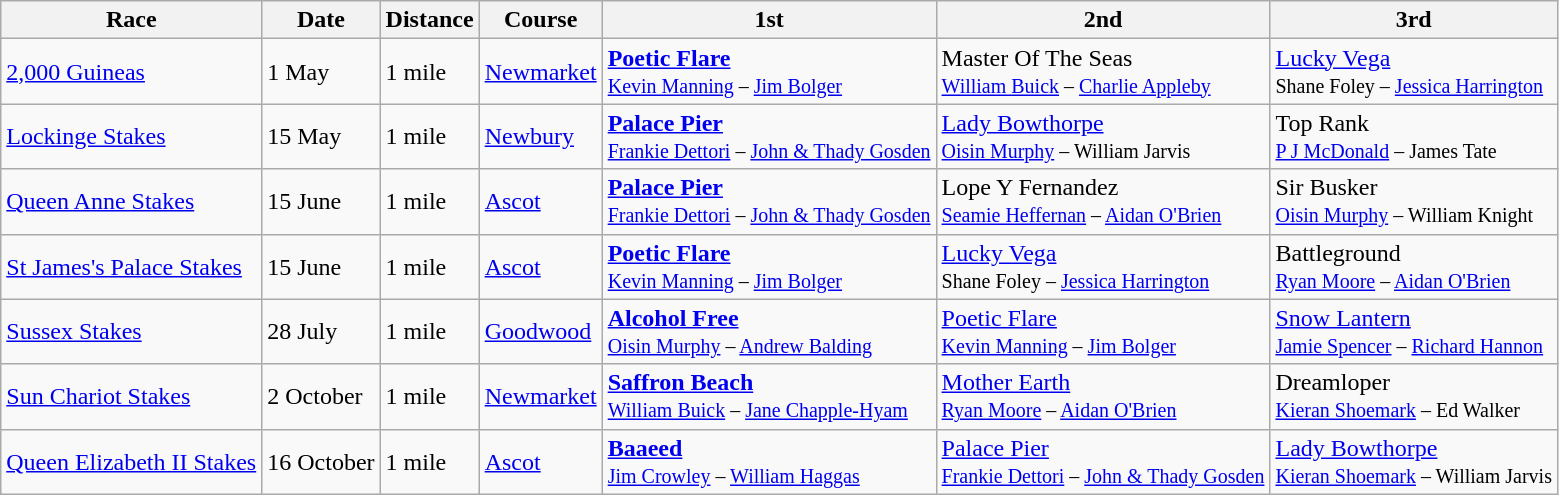<table class="wikitable sortable">
<tr>
<th>Race</th>
<th>Date</th>
<th>Distance</th>
<th>Course</th>
<th>1st</th>
<th>2nd</th>
<th>3rd</th>
</tr>
<tr>
<td><a href='#'>2,000 Guineas</a></td>
<td>1 May</td>
<td>1 mile</td>
<td><a href='#'>Newmarket</a></td>
<td><strong><a href='#'>Poetic Flare</a></strong><br><small><a href='#'>Kevin Manning</a> – <a href='#'>Jim Bolger</a></small></td>
<td>Master Of The Seas<br><small><a href='#'>William Buick</a> – <a href='#'>Charlie Appleby</a></small></td>
<td><a href='#'>Lucky Vega</a><br><small>Shane Foley – <a href='#'>Jessica Harrington</a></small></td>
</tr>
<tr>
<td><a href='#'>Lockinge Stakes</a></td>
<td>15 May</td>
<td>1 mile</td>
<td><a href='#'>Newbury</a></td>
<td><strong><a href='#'>Palace Pier</a></strong><br><small><a href='#'>Frankie Dettori</a> – <a href='#'>John & Thady Gosden</a></small></td>
<td><a href='#'>Lady Bowthorpe</a><br><small><a href='#'>Oisin Murphy</a> – William Jarvis</small></td>
<td>Top Rank<br><small><a href='#'>P J McDonald</a> – James Tate</small></td>
</tr>
<tr>
<td><a href='#'>Queen Anne Stakes</a></td>
<td>15 June</td>
<td>1 mile</td>
<td><a href='#'>Ascot</a></td>
<td><strong><a href='#'>Palace Pier</a></strong><br><small><a href='#'>Frankie Dettori</a> – <a href='#'>John & Thady Gosden</a></small></td>
<td>Lope Y Fernandez<br><small><a href='#'>Seamie Heffernan</a> – <a href='#'>Aidan O'Brien</a></small></td>
<td>Sir Busker<br><small><a href='#'>Oisin Murphy</a> – William Knight</small></td>
</tr>
<tr>
<td><a href='#'>St James's Palace Stakes</a></td>
<td>15 June</td>
<td>1 mile</td>
<td><a href='#'>Ascot</a></td>
<td><strong><a href='#'>Poetic Flare</a></strong><br><small><a href='#'>Kevin Manning</a> – <a href='#'>Jim Bolger</a></small></td>
<td><a href='#'>Lucky Vega</a><br><small>Shane Foley – <a href='#'>Jessica Harrington</a></small></td>
<td>Battleground<br><small><a href='#'>Ryan Moore</a> – <a href='#'>Aidan O'Brien</a></small></td>
</tr>
<tr>
<td><a href='#'>Sussex Stakes</a></td>
<td>28 July</td>
<td>1 mile</td>
<td><a href='#'>Goodwood</a></td>
<td><strong><a href='#'>Alcohol Free</a></strong><br><small><a href='#'>Oisin Murphy</a> – <a href='#'>Andrew Balding</a></small></td>
<td><a href='#'>Poetic Flare</a><br><small><a href='#'>Kevin Manning</a> – <a href='#'>Jim Bolger</a></small></td>
<td><a href='#'>Snow Lantern</a><br><small><a href='#'>Jamie Spencer</a> – <a href='#'>Richard Hannon</a></small></td>
</tr>
<tr>
<td><a href='#'>Sun Chariot Stakes</a></td>
<td>2 October</td>
<td>1 mile</td>
<td><a href='#'>Newmarket</a></td>
<td><strong><a href='#'>Saffron Beach</a></strong><br><small><a href='#'>William Buick</a> – <a href='#'>Jane Chapple-Hyam</a></small></td>
<td><a href='#'>Mother Earth</a><br><small><a href='#'>Ryan Moore</a> – <a href='#'>Aidan O'Brien</a></small></td>
<td>Dreamloper<br><small><a href='#'>Kieran Shoemark</a> – Ed Walker</small></td>
</tr>
<tr>
<td><a href='#'>Queen Elizabeth II Stakes</a></td>
<td>16 October</td>
<td>1 mile</td>
<td><a href='#'>Ascot</a></td>
<td><strong><a href='#'>Baaeed</a></strong><br><small><a href='#'>Jim Crowley</a> – <a href='#'>William Haggas</a></small></td>
<td><a href='#'>Palace Pier</a><br><small><a href='#'>Frankie Dettori</a> – <a href='#'>John & Thady Gosden</a></small></td>
<td><a href='#'>Lady Bowthorpe</a><br><small><a href='#'>Kieran Shoemark</a> – William Jarvis</small></td>
</tr>
</table>
